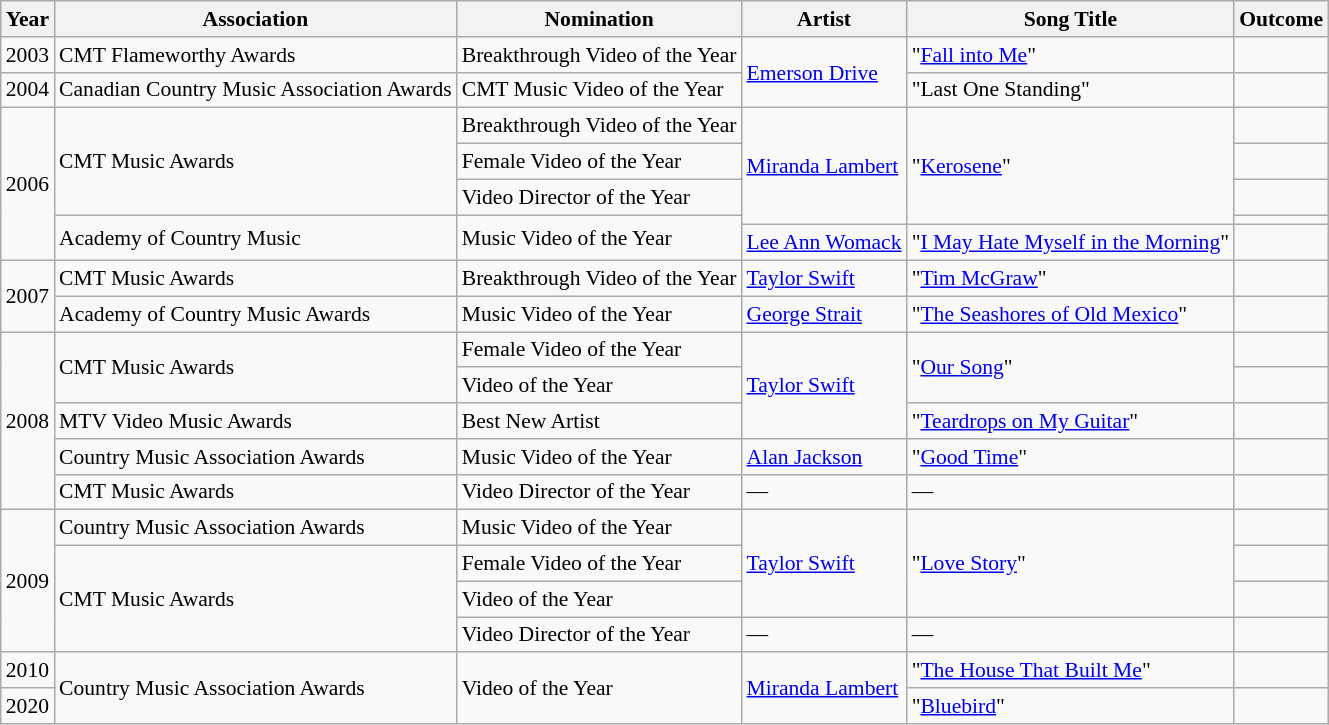<table class="wikitable" style="font-size: 90%;">
<tr>
<th>Year</th>
<th>Association</th>
<th>Nomination</th>
<th>Artist</th>
<th>Song Title</th>
<th>Outcome</th>
</tr>
<tr>
<td>2003</td>
<td>CMT Flameworthy Awards</td>
<td>Breakthrough Video of the Year</td>
<td rowspan="2"><a href='#'>Emerson Drive</a></td>
<td>"<a href='#'>Fall into Me</a>"</td>
<td></td>
</tr>
<tr>
<td>2004</td>
<td>Canadian Country Music Association Awards</td>
<td>CMT Music Video of the Year</td>
<td>"Last One Standing"</td>
<td></td>
</tr>
<tr>
<td rowspan="5">2006</td>
<td rowspan="3">CMT Music Awards</td>
<td>Breakthrough Video of the Year</td>
<td rowspan="4"><a href='#'>Miranda Lambert</a></td>
<td rowspan="4">"<a href='#'>Kerosene</a>"</td>
<td></td>
</tr>
<tr>
<td>Female Video of the Year</td>
<td></td>
</tr>
<tr>
<td>Video Director of the Year</td>
<td></td>
</tr>
<tr>
<td rowspan="2">Academy of Country Music</td>
<td rowspan="2">Music Video of the Year</td>
<td></td>
</tr>
<tr>
<td><a href='#'>Lee Ann Womack</a></td>
<td>"<a href='#'>I May Hate Myself in the Morning</a>"</td>
<td></td>
</tr>
<tr>
<td rowspan="2">2007</td>
<td>CMT Music Awards</td>
<td>Breakthrough Video of the Year</td>
<td><a href='#'>Taylor Swift</a></td>
<td>"<a href='#'>Tim McGraw</a>"</td>
<td></td>
</tr>
<tr>
<td>Academy of Country Music Awards</td>
<td>Music Video of the Year</td>
<td><a href='#'>George Strait</a></td>
<td>"<a href='#'>The Seashores of Old Mexico</a>"</td>
<td></td>
</tr>
<tr>
<td rowspan="5">2008</td>
<td rowspan="2">CMT Music Awards</td>
<td>Female Video of the Year</td>
<td rowspan="3"><a href='#'>Taylor Swift</a></td>
<td rowspan="2">"<a href='#'>Our Song</a>"</td>
<td></td>
</tr>
<tr>
<td>Video of the Year</td>
<td></td>
</tr>
<tr>
<td>MTV Video Music Awards</td>
<td>Best New Artist</td>
<td>"<a href='#'>Teardrops on My Guitar</a>"</td>
<td></td>
</tr>
<tr>
<td>Country Music Association Awards</td>
<td>Music Video of the Year</td>
<td><a href='#'>Alan Jackson</a></td>
<td>"<a href='#'>Good Time</a>"</td>
<td></td>
</tr>
<tr>
<td>CMT Music Awards</td>
<td>Video Director of the Year</td>
<td>—</td>
<td>—</td>
<td></td>
</tr>
<tr>
<td rowspan="4">2009</td>
<td>Country Music Association Awards</td>
<td>Music Video of the Year</td>
<td rowspan=3><a href='#'>Taylor Swift</a></td>
<td rowspan=3>"<a href='#'>Love Story</a>"</td>
<td></td>
</tr>
<tr>
<td rowspan="3">CMT Music Awards</td>
<td>Female Video of the Year</td>
<td></td>
</tr>
<tr>
<td>Video of the Year</td>
<td></td>
</tr>
<tr>
<td>Video Director of the Year</td>
<td>—</td>
<td>—</td>
<td></td>
</tr>
<tr>
<td>2010</td>
<td rowspan=2>Country Music Association Awards</td>
<td rowspan=2>Video of the Year</td>
<td rowspan=2><a href='#'>Miranda Lambert</a></td>
<td>"<a href='#'>The House That Built Me</a>"</td>
<td></td>
</tr>
<tr>
<td>2020</td>
<td>"<a href='#'>Bluebird</a>"</td>
<td></td>
</tr>
</table>
